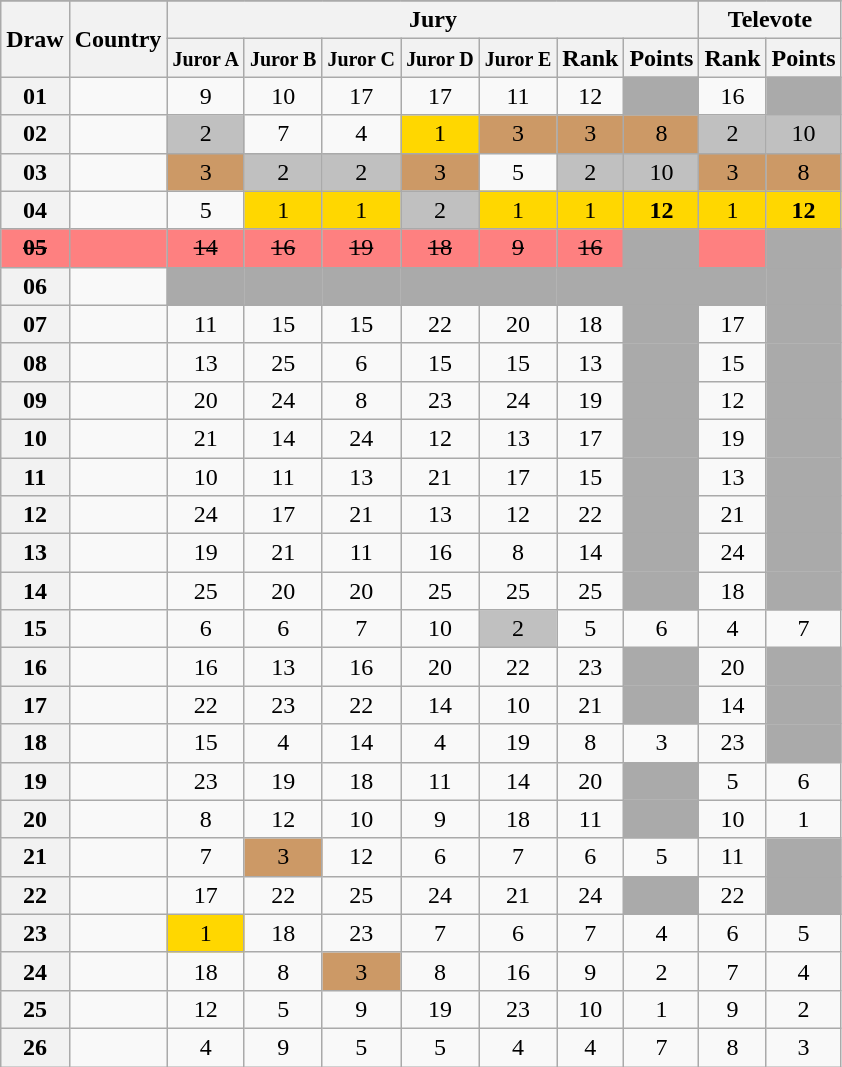<table class="sortable wikitable collapsible plainrowheaders" style="text-align:center;">
<tr>
</tr>
<tr>
<th scope="col" rowspan="2">Draw</th>
<th scope="col" rowspan="2">Country</th>
<th scope="col" colspan="7">Jury</th>
<th scope="col" colspan="2">Televote</th>
</tr>
<tr>
<th scope="col"><small>Juror A</small></th>
<th scope="col"><small>Juror B</small></th>
<th scope="col"><small>Juror C</small></th>
<th scope="col"><small>Juror D</small></th>
<th scope="col"><small>Juror E</small></th>
<th scope="col">Rank</th>
<th scope="col" class="unsortable">Points</th>
<th scope="col">Rank</th>
<th scope="col" class="unsortable">Points</th>
</tr>
<tr>
<th scope="row" style="text-align:center;">01</th>
<td style="text-align:left;"></td>
<td>9</td>
<td>10</td>
<td>17</td>
<td>17</td>
<td>11</td>
<td>12</td>
<td style="background:#AAAAAA;"></td>
<td>16</td>
<td style="background:#AAAAAA;"></td>
</tr>
<tr>
<th scope="row" style="text-align:center;">02</th>
<td style="text-align:left;"></td>
<td style="background:silver;">2</td>
<td>7</td>
<td>4</td>
<td style="background:gold;">1</td>
<td style="background:#CC9966;">3</td>
<td style="background:#CC9966;">3</td>
<td style="background:#CC9966;">8</td>
<td style="background:silver;">2</td>
<td style="background:silver;">10</td>
</tr>
<tr>
<th scope="row" style="text-align:center;">03</th>
<td style="text-align:left;"></td>
<td style="background:#CC9966;">3</td>
<td style="background:silver;">2</td>
<td style="background:silver;">2</td>
<td style="background:#CC9966;">3</td>
<td>5</td>
<td style="background:silver;">2</td>
<td style="background:silver;">10</td>
<td style="background:#CC9966;">3</td>
<td style="background:#CC9966;">8</td>
</tr>
<tr>
<th scope="row" style="text-align:center;">04</th>
<td style="text-align:left;"></td>
<td>5</td>
<td style="background:gold;">1</td>
<td style="background:gold;">1</td>
<td style="background:silver;">2</td>
<td style="background:gold;">1</td>
<td style="background:gold;">1</td>
<td style="background:gold;"><strong>12</strong></td>
<td style="background:gold;">1</td>
<td style="background:gold;"><strong>12</strong></td>
</tr>
<tr style="background:#FE8080">
<th scope="row" style="text-align:center; background:#FE8080"><s>05</s></th>
<td style="text-align:left;"><s></s> </td>
<td><s>14</s></td>
<td><s>16</s></td>
<td><s>19</s></td>
<td><s>18</s></td>
<td><s>9</s></td>
<td><s>16</s></td>
<td style="background:#AAAAAA;"></td>
<td></td>
<td style="background:#AAAAAA;"></td>
</tr>
<tr class="sortbottom">
<th scope="row" style="text-align:center;">06</th>
<td style="text-align:left;"></td>
<td style="background:#AAAAAA;"></td>
<td style="background:#AAAAAA;"></td>
<td style="background:#AAAAAA;"></td>
<td style="background:#AAAAAA;"></td>
<td style="background:#AAAAAA;"></td>
<td style="background:#AAAAAA;"></td>
<td style="background:#AAAAAA;"></td>
<td style="background:#AAAAAA;"></td>
<td style="background:#AAAAAA;"></td>
</tr>
<tr>
<th scope="row" style="text-align:center;">07</th>
<td style="text-align:left;"></td>
<td>11</td>
<td>15</td>
<td>15</td>
<td>22</td>
<td>20</td>
<td>18</td>
<td style="background:#AAAAAA;"></td>
<td>17</td>
<td style="background:#AAAAAA;"></td>
</tr>
<tr>
<th scope="row" style="text-align:center;">08</th>
<td style="text-align:left;"></td>
<td>13</td>
<td>25</td>
<td>6</td>
<td>15</td>
<td>15</td>
<td>13</td>
<td style="background:#AAAAAA;"></td>
<td>15</td>
<td style="background:#AAAAAA;"></td>
</tr>
<tr>
<th scope="row" style="text-align:center;">09</th>
<td style="text-align:left;"></td>
<td>20</td>
<td>24</td>
<td>8</td>
<td>23</td>
<td>24</td>
<td>19</td>
<td style="background:#AAAAAA;"></td>
<td>12</td>
<td style="background:#AAAAAA;"></td>
</tr>
<tr>
<th scope="row" style="text-align:center;">10</th>
<td style="text-align:left;"></td>
<td>21</td>
<td>14</td>
<td>24</td>
<td>12</td>
<td>13</td>
<td>17</td>
<td style="background:#AAAAAA;"></td>
<td>19</td>
<td style="background:#AAAAAA;"></td>
</tr>
<tr>
<th scope="row" style="text-align:center;">11</th>
<td style="text-align:left;"></td>
<td>10</td>
<td>11</td>
<td>13</td>
<td>21</td>
<td>17</td>
<td>15</td>
<td style="background:#AAAAAA;"></td>
<td>13</td>
<td style="background:#AAAAAA;"></td>
</tr>
<tr>
<th scope="row" style="text-align:center;">12</th>
<td style="text-align:left;"></td>
<td>24</td>
<td>17</td>
<td>21</td>
<td>13</td>
<td>12</td>
<td>22</td>
<td style="background:#AAAAAA;"></td>
<td>21</td>
<td style="background:#AAAAAA;"></td>
</tr>
<tr>
<th scope="row" style="text-align:center;">13</th>
<td style="text-align:left;"></td>
<td>19</td>
<td>21</td>
<td>11</td>
<td>16</td>
<td>8</td>
<td>14</td>
<td style="background:#AAAAAA;"></td>
<td>24</td>
<td style="background:#AAAAAA;"></td>
</tr>
<tr>
<th scope="row" style="text-align:center;">14</th>
<td style="text-align:left;"></td>
<td>25</td>
<td>20</td>
<td>20</td>
<td>25</td>
<td>25</td>
<td>25</td>
<td style="background:#AAAAAA;"></td>
<td>18</td>
<td style="background:#AAAAAA;"></td>
</tr>
<tr>
<th scope="row" style="text-align:center;">15</th>
<td style="text-align:left;"></td>
<td>6</td>
<td>6</td>
<td>7</td>
<td>10</td>
<td style="background:silver;">2</td>
<td>5</td>
<td>6</td>
<td>4</td>
<td>7</td>
</tr>
<tr>
<th scope="row" style="text-align:center;">16</th>
<td style="text-align:left;"></td>
<td>16</td>
<td>13</td>
<td>16</td>
<td>20</td>
<td>22</td>
<td>23</td>
<td style="background:#AAAAAA;"></td>
<td>20</td>
<td style="background:#AAAAAA;"></td>
</tr>
<tr>
<th scope="row" style="text-align:center;">17</th>
<td style="text-align:left;"></td>
<td>22</td>
<td>23</td>
<td>22</td>
<td>14</td>
<td>10</td>
<td>21</td>
<td style="background:#AAAAAA;"></td>
<td>14</td>
<td style="background:#AAAAAA;"></td>
</tr>
<tr>
<th scope="row" style="text-align:center;">18</th>
<td style="text-align:left;"></td>
<td>15</td>
<td>4</td>
<td>14</td>
<td>4</td>
<td>19</td>
<td>8</td>
<td>3</td>
<td>23</td>
<td style="background:#AAAAAA;"></td>
</tr>
<tr>
<th scope="row" style="text-align:center;">19</th>
<td style="text-align:left;"></td>
<td>23</td>
<td>19</td>
<td>18</td>
<td>11</td>
<td>14</td>
<td>20</td>
<td style="background:#AAAAAA;"></td>
<td>5</td>
<td>6</td>
</tr>
<tr>
<th scope="row" style="text-align:center;">20</th>
<td style="text-align:left;"></td>
<td>8</td>
<td>12</td>
<td>10</td>
<td>9</td>
<td>18</td>
<td>11</td>
<td style="background:#AAAAAA;"></td>
<td>10</td>
<td>1</td>
</tr>
<tr>
<th scope="row" style="text-align:center;">21</th>
<td style="text-align:left;"></td>
<td>7</td>
<td style="background:#CC9966;">3</td>
<td>12</td>
<td>6</td>
<td>7</td>
<td>6</td>
<td>5</td>
<td>11</td>
<td style="background:#AAAAAA;"></td>
</tr>
<tr>
<th scope="row" style="text-align:center;">22</th>
<td style="text-align:left;"></td>
<td>17</td>
<td>22</td>
<td>25</td>
<td>24</td>
<td>21</td>
<td>24</td>
<td style="background:#AAAAAA;"></td>
<td>22</td>
<td style="background:#AAAAAA;"></td>
</tr>
<tr>
<th scope="row" style="text-align:center;">23</th>
<td style="text-align:left;"></td>
<td style="background:gold;">1</td>
<td>18</td>
<td>23</td>
<td>7</td>
<td>6</td>
<td>7</td>
<td>4</td>
<td>6</td>
<td>5</td>
</tr>
<tr>
<th scope="row" style="text-align:center;">24</th>
<td style="text-align:left;"></td>
<td>18</td>
<td>8</td>
<td style="background:#CC9966;">3</td>
<td>8</td>
<td>16</td>
<td>9</td>
<td>2</td>
<td>7</td>
<td>4</td>
</tr>
<tr>
<th scope="row" style="text-align:center;">25</th>
<td style="text-align:left;"></td>
<td>12</td>
<td>5</td>
<td>9</td>
<td>19</td>
<td>23</td>
<td>10</td>
<td>1</td>
<td>9</td>
<td>2</td>
</tr>
<tr>
<th scope="row" style="text-align:center;">26</th>
<td style="text-align:left;"></td>
<td>4</td>
<td>9</td>
<td>5</td>
<td>5</td>
<td>4</td>
<td>4</td>
<td>7</td>
<td>8</td>
<td>3</td>
</tr>
</table>
